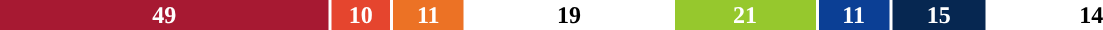<table style="width:50em; font-weight:bold; text-align:center">
<tr>
<td style="background:#a71932; width:28%; color:white;">49</td>
<td style="background:#e5452e; width:5%; color:white;">10</td>
<td style="background:#EC7225; width:6%; color:white;">11</td>
<td style="background:">19</td>
<td style="background:#96C82D; width:12%; color:white;">21</td>
<td style="background:#0b3f95; width:6%; color:white;">11</td>
<td style="background:#062751; width:8%; color:white;">15</td>
<td style="background:">14</td>
</tr>
<tr>
<td><a href='#'></a></td>
<td><a href='#'></a></td>
<td><a href='#'></a></td>
<td><a href='#'></a></td>
<td><a href='#'></a></td>
<td><a href='#'></a></td>
<td><a href='#'></a></td>
<td><a href='#'></a></td>
</tr>
</table>
